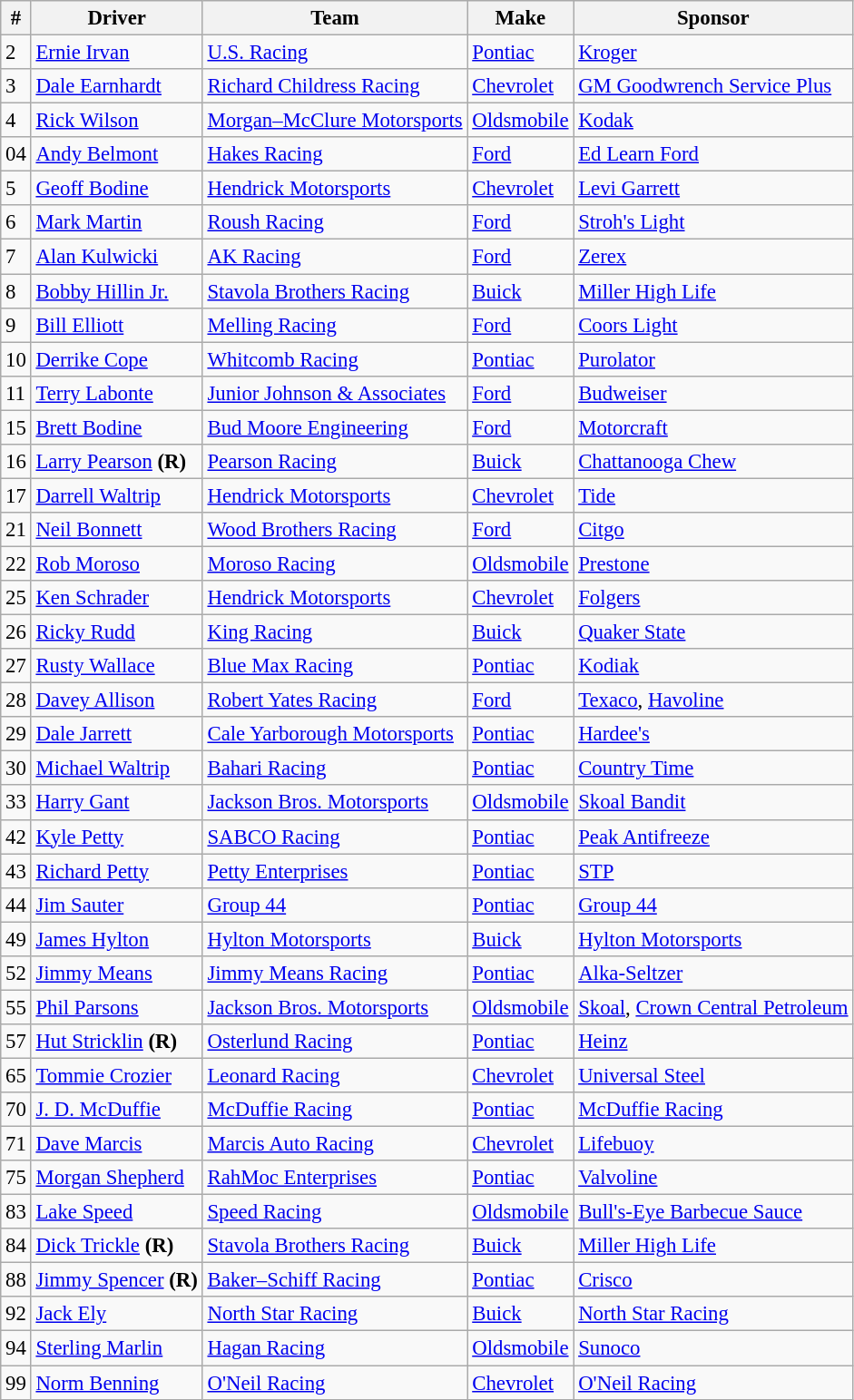<table class="wikitable" style="font-size:95%">
<tr>
<th>#</th>
<th>Driver</th>
<th>Team</th>
<th>Make</th>
<th>Sponsor</th>
</tr>
<tr>
<td>2</td>
<td><a href='#'>Ernie Irvan</a></td>
<td><a href='#'>U.S. Racing</a></td>
<td><a href='#'>Pontiac</a></td>
<td><a href='#'>Kroger</a></td>
</tr>
<tr>
<td>3</td>
<td><a href='#'>Dale Earnhardt</a></td>
<td><a href='#'>Richard Childress Racing</a></td>
<td><a href='#'>Chevrolet</a></td>
<td><a href='#'>GM Goodwrench Service Plus</a></td>
</tr>
<tr>
<td>4</td>
<td><a href='#'>Rick Wilson</a></td>
<td><a href='#'>Morgan–McClure Motorsports</a></td>
<td><a href='#'>Oldsmobile</a></td>
<td><a href='#'>Kodak</a></td>
</tr>
<tr>
<td>04</td>
<td><a href='#'>Andy Belmont</a></td>
<td><a href='#'>Hakes Racing</a></td>
<td><a href='#'>Ford</a></td>
<td><a href='#'>Ed Learn Ford</a></td>
</tr>
<tr>
<td>5</td>
<td><a href='#'>Geoff Bodine</a></td>
<td><a href='#'>Hendrick Motorsports</a></td>
<td><a href='#'>Chevrolet</a></td>
<td><a href='#'>Levi Garrett</a></td>
</tr>
<tr>
<td>6</td>
<td><a href='#'>Mark Martin</a></td>
<td><a href='#'>Roush Racing</a></td>
<td><a href='#'>Ford</a></td>
<td><a href='#'>Stroh's Light</a></td>
</tr>
<tr>
<td>7</td>
<td><a href='#'>Alan Kulwicki</a></td>
<td><a href='#'>AK Racing</a></td>
<td><a href='#'>Ford</a></td>
<td><a href='#'>Zerex</a></td>
</tr>
<tr>
<td>8</td>
<td><a href='#'>Bobby Hillin Jr.</a></td>
<td><a href='#'>Stavola Brothers Racing</a></td>
<td><a href='#'>Buick</a></td>
<td><a href='#'>Miller High Life</a></td>
</tr>
<tr>
<td>9</td>
<td><a href='#'>Bill Elliott</a></td>
<td><a href='#'>Melling Racing</a></td>
<td><a href='#'>Ford</a></td>
<td><a href='#'>Coors Light</a></td>
</tr>
<tr>
<td>10</td>
<td><a href='#'>Derrike Cope</a></td>
<td><a href='#'>Whitcomb Racing</a></td>
<td><a href='#'>Pontiac</a></td>
<td><a href='#'>Purolator</a></td>
</tr>
<tr>
<td>11</td>
<td><a href='#'>Terry Labonte</a></td>
<td><a href='#'>Junior Johnson & Associates</a></td>
<td><a href='#'>Ford</a></td>
<td><a href='#'>Budweiser</a></td>
</tr>
<tr>
<td>15</td>
<td><a href='#'>Brett Bodine</a></td>
<td><a href='#'>Bud Moore Engineering</a></td>
<td><a href='#'>Ford</a></td>
<td><a href='#'>Motorcraft</a></td>
</tr>
<tr>
<td>16</td>
<td><a href='#'>Larry Pearson</a> <strong>(R)</strong></td>
<td><a href='#'>Pearson Racing</a></td>
<td><a href='#'>Buick</a></td>
<td><a href='#'>Chattanooga Chew</a></td>
</tr>
<tr>
<td>17</td>
<td><a href='#'>Darrell Waltrip</a></td>
<td><a href='#'>Hendrick Motorsports</a></td>
<td><a href='#'>Chevrolet</a></td>
<td><a href='#'>Tide</a></td>
</tr>
<tr>
<td>21</td>
<td><a href='#'>Neil Bonnett</a></td>
<td><a href='#'>Wood Brothers Racing</a></td>
<td><a href='#'>Ford</a></td>
<td><a href='#'>Citgo</a></td>
</tr>
<tr>
<td>22</td>
<td><a href='#'>Rob Moroso</a></td>
<td><a href='#'>Moroso Racing</a></td>
<td><a href='#'>Oldsmobile</a></td>
<td><a href='#'>Prestone</a></td>
</tr>
<tr>
<td>25</td>
<td><a href='#'>Ken Schrader</a></td>
<td><a href='#'>Hendrick Motorsports</a></td>
<td><a href='#'>Chevrolet</a></td>
<td><a href='#'>Folgers</a></td>
</tr>
<tr>
<td>26</td>
<td><a href='#'>Ricky Rudd</a></td>
<td><a href='#'>King Racing</a></td>
<td><a href='#'>Buick</a></td>
<td><a href='#'>Quaker State</a></td>
</tr>
<tr>
<td>27</td>
<td><a href='#'>Rusty Wallace</a></td>
<td><a href='#'>Blue Max Racing</a></td>
<td><a href='#'>Pontiac</a></td>
<td><a href='#'>Kodiak</a></td>
</tr>
<tr>
<td>28</td>
<td><a href='#'>Davey Allison</a></td>
<td><a href='#'>Robert Yates Racing</a></td>
<td><a href='#'>Ford</a></td>
<td><a href='#'>Texaco</a>, <a href='#'>Havoline</a></td>
</tr>
<tr>
<td>29</td>
<td><a href='#'>Dale Jarrett</a></td>
<td><a href='#'>Cale Yarborough Motorsports</a></td>
<td><a href='#'>Pontiac</a></td>
<td><a href='#'>Hardee's</a></td>
</tr>
<tr>
<td>30</td>
<td><a href='#'>Michael Waltrip</a></td>
<td><a href='#'>Bahari Racing</a></td>
<td><a href='#'>Pontiac</a></td>
<td><a href='#'>Country Time</a></td>
</tr>
<tr>
<td>33</td>
<td><a href='#'>Harry Gant</a></td>
<td><a href='#'>Jackson Bros. Motorsports</a></td>
<td><a href='#'>Oldsmobile</a></td>
<td><a href='#'>Skoal Bandit</a></td>
</tr>
<tr>
<td>42</td>
<td><a href='#'>Kyle Petty</a></td>
<td><a href='#'>SABCO Racing</a></td>
<td><a href='#'>Pontiac</a></td>
<td><a href='#'>Peak Antifreeze</a></td>
</tr>
<tr>
<td>43</td>
<td><a href='#'>Richard Petty</a></td>
<td><a href='#'>Petty Enterprises</a></td>
<td><a href='#'>Pontiac</a></td>
<td><a href='#'>STP</a></td>
</tr>
<tr>
<td>44</td>
<td><a href='#'>Jim Sauter</a></td>
<td><a href='#'>Group 44</a></td>
<td><a href='#'>Pontiac</a></td>
<td><a href='#'>Group 44</a></td>
</tr>
<tr>
<td>49</td>
<td><a href='#'>James Hylton</a></td>
<td><a href='#'>Hylton Motorsports</a></td>
<td><a href='#'>Buick</a></td>
<td><a href='#'>Hylton Motorsports</a></td>
</tr>
<tr>
<td>52</td>
<td><a href='#'>Jimmy Means</a></td>
<td><a href='#'>Jimmy Means Racing</a></td>
<td><a href='#'>Pontiac</a></td>
<td><a href='#'>Alka-Seltzer</a></td>
</tr>
<tr>
<td>55</td>
<td><a href='#'>Phil Parsons</a></td>
<td><a href='#'>Jackson Bros. Motorsports</a></td>
<td><a href='#'>Oldsmobile</a></td>
<td><a href='#'>Skoal</a>, <a href='#'>Crown Central Petroleum</a></td>
</tr>
<tr>
<td>57</td>
<td><a href='#'>Hut Stricklin</a> <strong>(R)</strong></td>
<td><a href='#'>Osterlund Racing</a></td>
<td><a href='#'>Pontiac</a></td>
<td><a href='#'>Heinz</a></td>
</tr>
<tr>
<td>65</td>
<td><a href='#'>Tommie Crozier</a></td>
<td><a href='#'>Leonard Racing</a></td>
<td><a href='#'>Chevrolet</a></td>
<td><a href='#'>Universal Steel</a></td>
</tr>
<tr>
<td>70</td>
<td><a href='#'>J. D. McDuffie</a></td>
<td><a href='#'>McDuffie Racing</a></td>
<td><a href='#'>Pontiac</a></td>
<td><a href='#'>McDuffie Racing</a></td>
</tr>
<tr>
<td>71</td>
<td><a href='#'>Dave Marcis</a></td>
<td><a href='#'>Marcis Auto Racing</a></td>
<td><a href='#'>Chevrolet</a></td>
<td><a href='#'>Lifebuoy</a></td>
</tr>
<tr>
<td>75</td>
<td><a href='#'>Morgan Shepherd</a></td>
<td><a href='#'>RahMoc Enterprises</a></td>
<td><a href='#'>Pontiac</a></td>
<td><a href='#'>Valvoline</a></td>
</tr>
<tr>
<td>83</td>
<td><a href='#'>Lake Speed</a></td>
<td><a href='#'>Speed Racing</a></td>
<td><a href='#'>Oldsmobile</a></td>
<td><a href='#'>Bull's-Eye Barbecue Sauce</a></td>
</tr>
<tr>
<td>84</td>
<td><a href='#'>Dick Trickle</a> <strong>(R)</strong></td>
<td><a href='#'>Stavola Brothers Racing</a></td>
<td><a href='#'>Buick</a></td>
<td><a href='#'>Miller High Life</a></td>
</tr>
<tr>
<td>88</td>
<td><a href='#'>Jimmy Spencer</a> <strong>(R)</strong></td>
<td><a href='#'>Baker–Schiff Racing</a></td>
<td><a href='#'>Pontiac</a></td>
<td><a href='#'>Crisco</a></td>
</tr>
<tr>
<td>92</td>
<td><a href='#'>Jack Ely</a></td>
<td><a href='#'>North Star Racing</a></td>
<td><a href='#'>Buick</a></td>
<td><a href='#'>North Star Racing</a></td>
</tr>
<tr>
<td>94</td>
<td><a href='#'>Sterling Marlin</a></td>
<td><a href='#'>Hagan Racing</a></td>
<td><a href='#'>Oldsmobile</a></td>
<td><a href='#'>Sunoco</a></td>
</tr>
<tr>
<td>99</td>
<td><a href='#'>Norm Benning</a></td>
<td><a href='#'>O'Neil Racing</a></td>
<td><a href='#'>Chevrolet</a></td>
<td><a href='#'>O'Neil Racing</a></td>
</tr>
</table>
